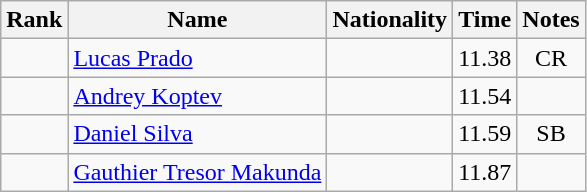<table class="wikitable sortable" style="text-align:center">
<tr>
<th>Rank</th>
<th>Name</th>
<th>Nationality</th>
<th>Time</th>
<th>Notes</th>
</tr>
<tr>
<td></td>
<td align=left><a href='#'>Lucas Prado</a></td>
<td align=left></td>
<td>11.38</td>
<td>CR</td>
</tr>
<tr>
<td></td>
<td align=left><a href='#'>Andrey Koptev</a></td>
<td align=left></td>
<td>11.54</td>
<td></td>
</tr>
<tr>
<td></td>
<td align=left><a href='#'>Daniel Silva</a></td>
<td align=left></td>
<td>11.59</td>
<td>SB</td>
</tr>
<tr>
<td></td>
<td align=left><a href='#'>Gauthier Tresor Makunda</a></td>
<td align=left></td>
<td>11.87</td>
<td></td>
</tr>
</table>
